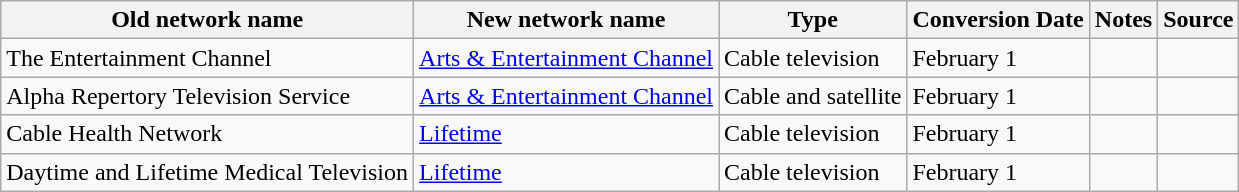<table class="wikitable">
<tr>
<th>Old network name</th>
<th>New network name</th>
<th>Type</th>
<th>Conversion Date</th>
<th>Notes</th>
<th>Source</th>
</tr>
<tr>
<td>The Entertainment Channel</td>
<td><a href='#'>Arts & Entertainment Channel</a></td>
<td>Cable television</td>
<td>February 1</td>
<td></td>
<td></td>
</tr>
<tr>
<td>Alpha Repertory Television Service</td>
<td><a href='#'>Arts & Entertainment Channel</a></td>
<td>Cable and satellite</td>
<td>February 1</td>
<td></td>
<td></td>
</tr>
<tr>
<td>Cable Health Network</td>
<td><a href='#'>Lifetime</a></td>
<td>Cable television</td>
<td>February 1</td>
<td></td>
<td></td>
</tr>
<tr>
<td>Daytime and Lifetime Medical Television</td>
<td><a href='#'>Lifetime</a></td>
<td>Cable television</td>
<td>February 1</td>
<td></td>
<td></td>
</tr>
</table>
